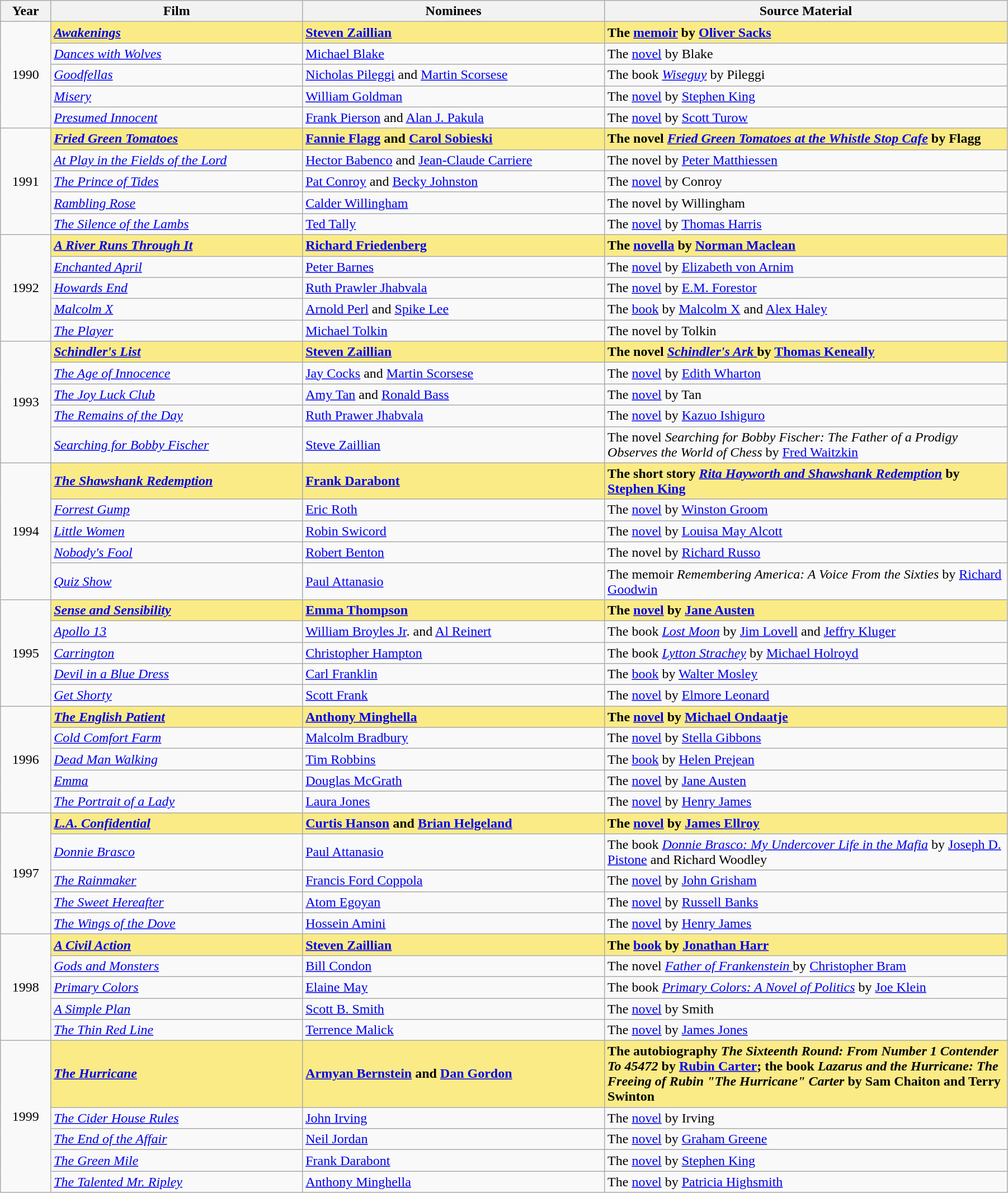<table class="wikitable" width="95%" cellpadding="5">
<tr>
<th width="5%">Year</th>
<th width="25%">Film</th>
<th width="30%">Nominees</th>
<th width="40%">Source Material</th>
</tr>
<tr>
<td rowspan="5" style="text-align:center;">1990</td>
<td style="background:#FAEB86;"><strong><em><a href='#'>Awakenings</a></em></strong></td>
<td style="background:#FAEB86;"><strong><a href='#'>Steven Zaillian</a></strong></td>
<td style="background:#FAEB86;"><strong>The <a href='#'>memoir</a> by <a href='#'>Oliver Sacks</a></strong></td>
</tr>
<tr>
<td><em><a href='#'>Dances with Wolves</a></em></td>
<td><a href='#'>Michael Blake</a></td>
<td>The <a href='#'>novel</a> by Blake</td>
</tr>
<tr>
<td><em><a href='#'>Goodfellas</a></em></td>
<td><a href='#'>Nicholas Pileggi</a> and <a href='#'>Martin Scorsese</a></td>
<td>The book <em><a href='#'>Wiseguy</a></em> by Pileggi</td>
</tr>
<tr>
<td><em><a href='#'>Misery</a></em></td>
<td><a href='#'>William Goldman</a></td>
<td>The <a href='#'>novel</a> by <a href='#'>Stephen King</a></td>
</tr>
<tr>
<td><em><a href='#'>Presumed Innocent</a></em></td>
<td><a href='#'>Frank Pierson</a> and <a href='#'>Alan J. Pakula</a></td>
<td>The <a href='#'>novel</a> by <a href='#'>Scott Turow</a></td>
</tr>
<tr>
<td rowspan="5" style="text-align:center;">1991</td>
<td style="background:#FAEB86;"><strong><em><a href='#'>Fried Green Tomatoes</a></em></strong></td>
<td style="background:#FAEB86;"><strong><a href='#'>Fannie Flagg</a> and <a href='#'>Carol Sobieski</a></strong></td>
<td style="background:#FAEB86;"><strong>The novel <em><a href='#'>Fried Green Tomatoes at the Whistle Stop Cafe</a></em> by Flagg</strong></td>
</tr>
<tr>
<td><em><a href='#'>At Play in the Fields of the Lord</a></em></td>
<td><a href='#'>Hector Babenco</a> and <a href='#'>Jean-Claude Carriere</a></td>
<td>The novel by <a href='#'>Peter Matthiessen</a></td>
</tr>
<tr>
<td><em><a href='#'>The Prince of Tides</a></em></td>
<td><a href='#'>Pat Conroy</a> and <a href='#'>Becky Johnston</a></td>
<td>The <a href='#'>novel</a> by Conroy</td>
</tr>
<tr>
<td><em><a href='#'>Rambling Rose</a></em></td>
<td><a href='#'>Calder Willingham</a></td>
<td>The novel by Willingham</td>
</tr>
<tr>
<td><em><a href='#'>The Silence of the Lambs</a></em></td>
<td><a href='#'>Ted Tally</a></td>
<td>The <a href='#'>novel</a> by <a href='#'>Thomas Harris</a></td>
</tr>
<tr>
<td rowspan="5" style="text-align:center;">1992</td>
<td style="background:#FAEB86;"><strong><em><a href='#'>A River Runs Through It</a></em></strong></td>
<td style="background:#FAEB86;"><strong><a href='#'>Richard Friedenberg</a></strong></td>
<td style="background:#FAEB86;"><strong>The <a href='#'>novella</a> by <a href='#'>Norman Maclean</a></strong></td>
</tr>
<tr>
<td><em><a href='#'>Enchanted April</a></em></td>
<td><a href='#'>Peter Barnes</a></td>
<td>The <a href='#'>novel</a> by <a href='#'>Elizabeth von Arnim</a></td>
</tr>
<tr>
<td><em><a href='#'>Howards End</a></em></td>
<td><a href='#'>Ruth Prawler Jhabvala</a></td>
<td>The <a href='#'>novel</a> by <a href='#'>E.M. Forestor</a></td>
</tr>
<tr>
<td><em><a href='#'>Malcolm X</a></em></td>
<td><a href='#'>Arnold Perl</a> and <a href='#'>Spike Lee</a></td>
<td>The <a href='#'>book</a> by <a href='#'>Malcolm X</a> and <a href='#'>Alex Haley</a></td>
</tr>
<tr>
<td><em><a href='#'>The Player</a></em></td>
<td><a href='#'>Michael Tolkin</a></td>
<td>The novel by Tolkin</td>
</tr>
<tr>
<td rowspan="5" style="text-align:center;">1993</td>
<td style="background:#FAEB86;"><strong><em><a href='#'>Schindler's List</a></em></strong></td>
<td style="background:#FAEB86;"><strong><a href='#'>Steven Zaillian</a></strong></td>
<td style="background:#FAEB86;"><strong>The novel <em><a href='#'>Schindler's Ark </a></em> by <a href='#'>Thomas Keneally</a></strong></td>
</tr>
<tr>
<td><em><a href='#'>The Age of Innocence</a></em></td>
<td><a href='#'>Jay Cocks</a> and <a href='#'>Martin Scorsese</a></td>
<td>The <a href='#'>novel</a> by <a href='#'>Edith Wharton</a></td>
</tr>
<tr>
<td><em><a href='#'>The Joy Luck Club</a></em></td>
<td><a href='#'>Amy Tan</a> and <a href='#'>Ronald Bass</a></td>
<td>The <a href='#'>novel</a> by Tan</td>
</tr>
<tr>
<td><em><a href='#'>The Remains of the Day</a></em></td>
<td><a href='#'>Ruth Prawer Jhabvala</a></td>
<td>The <a href='#'>novel</a> by <a href='#'>Kazuo Ishiguro</a></td>
</tr>
<tr>
<td><em><a href='#'>Searching for Bobby Fischer</a></em></td>
<td><a href='#'>Steve Zaillian</a></td>
<td>The novel <em>Searching for Bobby Fischer: The Father of a Prodigy Observes the World of Chess</em> by <a href='#'>Fred Waitzkin</a></td>
</tr>
<tr>
<td rowspan="5" style="text-align:center;">1994</td>
<td style="background:#FAEB86;"><strong><em><a href='#'>The Shawshank Redemption</a></em></strong></td>
<td style="background:#FAEB86;"><strong><a href='#'>Frank Darabont</a></strong></td>
<td style="background:#FAEB86;"><strong>The short story <em><a href='#'>Rita Hayworth and Shawshank Redemption</a></em> by <a href='#'>Stephen King</a></strong></td>
</tr>
<tr>
<td><em><a href='#'>Forrest Gump</a></em></td>
<td><a href='#'>Eric Roth</a></td>
<td>The <a href='#'>novel</a> by <a href='#'>Winston Groom</a></td>
</tr>
<tr>
<td><em><a href='#'>Little Women</a></em></td>
<td><a href='#'>Robin Swicord</a></td>
<td>The <a href='#'>novel</a> by <a href='#'>Louisa May Alcott</a></td>
</tr>
<tr>
<td><em><a href='#'>Nobody's Fool</a></em></td>
<td><a href='#'>Robert Benton</a></td>
<td>The novel by <a href='#'>Richard Russo</a></td>
</tr>
<tr>
<td><em><a href='#'>Quiz Show</a></em></td>
<td><a href='#'>Paul Attanasio</a></td>
<td>The memoir <em>Remembering America: A Voice From the Sixties</em> by <a href='#'>Richard Goodwin</a></td>
</tr>
<tr>
<td rowspan="5" style="text-align:center;">1995</td>
<td style="background:#FAEB86;"><strong><em><a href='#'>Sense and Sensibility</a></em></strong></td>
<td style="background:#FAEB86;"><strong><a href='#'>Emma Thompson</a></strong></td>
<td style="background:#FAEB86;"><strong>The <a href='#'>novel</a> by <a href='#'>Jane Austen</a></strong></td>
</tr>
<tr>
<td><a href='#'><em>Apollo 13</em></a></td>
<td><a href='#'>William Broyles Jr</a>. and <a href='#'>Al Reinert</a></td>
<td>The book <em><a href='#'>Lost Moon</a></em> by <a href='#'>Jim Lovell</a> and <a href='#'>Jeffry Kluger</a></td>
</tr>
<tr>
<td><em><a href='#'>Carrington</a></em></td>
<td><a href='#'>Christopher Hampton</a></td>
<td>The book <em><a href='#'>Lytton Strachey</a></em> by <a href='#'>Michael Holroyd</a></td>
</tr>
<tr>
<td><a href='#'><em>Devil in a Blue Dress</em></a></td>
<td><a href='#'>Carl Franklin</a></td>
<td>The <a href='#'>book</a> by <a href='#'>Walter Mosley</a></td>
</tr>
<tr>
<td><em><a href='#'>Get Shorty</a></em></td>
<td><a href='#'>Scott Frank</a></td>
<td>The <a href='#'>novel</a> by <a href='#'>Elmore Leonard</a></td>
</tr>
<tr>
<td rowspan="5" style="text-align:center;">1996</td>
<td style="background:#FAEB86;"><strong><em><a href='#'>The English Patient</a></em></strong></td>
<td style="background:#FAEB86;"><strong><a href='#'>Anthony Minghella</a></strong></td>
<td style="background:#FAEB86;"><strong>The <a href='#'>novel</a> by <a href='#'>Michael Ondaatje</a></strong></td>
</tr>
<tr>
<td><em><a href='#'>Cold Comfort Farm</a></em></td>
<td><a href='#'>Malcolm Bradbury</a></td>
<td>The <a href='#'>novel</a> by <a href='#'>Stella Gibbons</a></td>
</tr>
<tr>
<td><em><a href='#'>Dead Man Walking</a></em></td>
<td><a href='#'>Tim Robbins</a></td>
<td>The <a href='#'>book</a> by <a href='#'>Helen Prejean</a></td>
</tr>
<tr>
<td><em><a href='#'>Emma</a></em></td>
<td><a href='#'>Douglas McGrath</a></td>
<td>The <a href='#'>novel</a> by <a href='#'>Jane Austen</a></td>
</tr>
<tr>
<td><a href='#'><em>The Portrait of a Lady</em></a></td>
<td><a href='#'>Laura Jones</a></td>
<td>The <a href='#'>novel</a> by <a href='#'>Henry James</a></td>
</tr>
<tr>
<td rowspan="5" style="text-align:center;">1997</td>
<td style="background:#FAEB86;"><strong><em><a href='#'>L.A. Confidential</a></em></strong></td>
<td style="background:#FAEB86;"><strong><a href='#'>Curtis Hanson</a> and <a href='#'>Brian Helgeland</a></strong></td>
<td style="background:#FAEB86;"><strong>The <a href='#'>novel</a> by <a href='#'>James Ellroy</a></strong></td>
</tr>
<tr>
<td><em><a href='#'>Donnie Brasco</a></em></td>
<td><a href='#'>Paul Attanasio</a></td>
<td>The book <em><a href='#'>Donnie Brasco: My Undercover Life in the Mafia</a></em> by <a href='#'>Joseph D. Pistone</a> and Richard Woodley</td>
</tr>
<tr>
<td><em><a href='#'>The Rainmaker</a></em></td>
<td><a href='#'>Francis Ford Coppola</a></td>
<td>The <a href='#'>novel</a> by <a href='#'>John Grisham</a></td>
</tr>
<tr>
<td><em><a href='#'>The Sweet Hereafter</a></em></td>
<td><a href='#'>Atom Egoyan</a></td>
<td>The <a href='#'>novel</a> by <a href='#'>Russell Banks</a></td>
</tr>
<tr>
<td><em><a href='#'>The Wings of the Dove</a></em></td>
<td><a href='#'>Hossein Amini</a></td>
<td>The <a href='#'>novel</a> by <a href='#'>Henry James</a></td>
</tr>
<tr>
<td rowspan="5" style="text-align:center;">1998</td>
<td style="background:#FAEB86;"><strong><em><a href='#'>A Civil Action</a></em></strong></td>
<td style="background:#FAEB86;"><strong><a href='#'>Steven Zaillian</a></strong></td>
<td style="background:#FAEB86;"><strong>The <a href='#'>book</a> by <a href='#'>Jonathan Harr</a></strong></td>
</tr>
<tr>
<td><em><a href='#'>Gods and Monsters</a></em></td>
<td><a href='#'>Bill Condon</a></td>
<td>The novel <em><a href='#'>Father of Frankenstein </a></em> by <a href='#'>Christopher Bram</a></td>
</tr>
<tr>
<td><em><a href='#'>Primary Colors</a></em></td>
<td><a href='#'>Elaine May</a></td>
<td>The book <em><a href='#'>Primary Colors: A Novel of Politics</a></em> by <a href='#'>Joe Klein</a></td>
</tr>
<tr>
<td><em><a href='#'>A Simple Plan</a></em></td>
<td><a href='#'>Scott B. Smith</a></td>
<td>The <a href='#'>novel</a> by Smith</td>
</tr>
<tr>
<td><em><a href='#'>The Thin Red Line</a></em></td>
<td><a href='#'>Terrence Malick</a></td>
<td>The <a href='#'>novel</a> by <a href='#'>James Jones</a></td>
</tr>
<tr>
<td rowspan="5" style="text-align:center;">1999</td>
<td style="background:#FAEB86;"><strong><em><a href='#'>The Hurricane</a></em></strong></td>
<td style="background:#FAEB86;"><strong><a href='#'>Armyan Bernstein</a> and <a href='#'>Dan Gordon</a></strong></td>
<td style="background:#FAEB86;"><strong>The autobiography <em>The Sixteenth Round: From Number 1 Contender To 45472</em> by <a href='#'>Rubin Carter</a>; the book <em>Lazarus and the Hurricane: The Freeing of Rubin "The Hurricane" Carter</em> by Sam Chaiton and Terry Swinton</strong></td>
</tr>
<tr>
<td><em><a href='#'>The Cider House Rules</a></em></td>
<td><a href='#'>John Irving</a></td>
<td>The <a href='#'>novel</a> by Irving</td>
</tr>
<tr>
<td><em><a href='#'>The End of the Affair</a></em></td>
<td><a href='#'>Neil Jordan</a></td>
<td>The <a href='#'>novel</a> by <a href='#'>Graham Greene</a></td>
</tr>
<tr>
<td><em><a href='#'>The Green Mile</a></em></td>
<td><a href='#'>Frank Darabont</a></td>
<td>The <a href='#'>novel</a> by <a href='#'>Stephen King</a></td>
</tr>
<tr>
<td><em><a href='#'>The Talented Mr. Ripley</a></em></td>
<td><a href='#'>Anthony Minghella</a></td>
<td>The <a href='#'>novel</a> by <a href='#'>Patricia Highsmith</a></td>
</tr>
</table>
